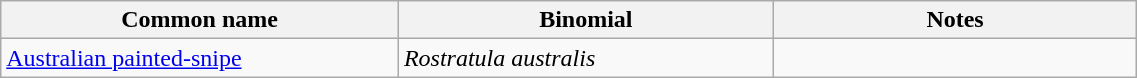<table style="width:60%;" class="wikitable">
<tr>
<th width=35%>Common name</th>
<th width=33%>Binomial</th>
<th width=32%>Notes</th>
</tr>
<tr>
<td><a href='#'>Australian painted-snipe</a></td>
<td><em>Rostratula australis</em></td>
<td></td>
</tr>
</table>
